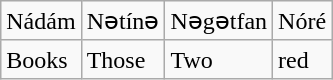<table class="wikitable">
<tr>
<td>Nádám</td>
<td>Nətínə</td>
<td>Nəgətfan</td>
<td>Nóré</td>
</tr>
<tr>
<td>Books</td>
<td>Those</td>
<td>Two</td>
<td>red</td>
</tr>
</table>
